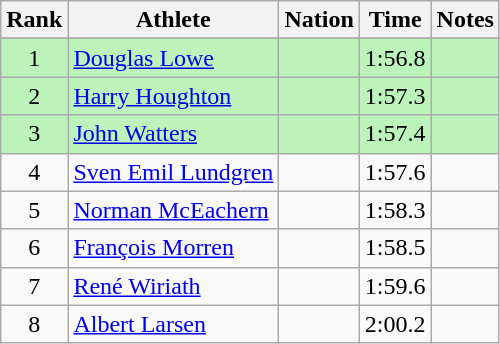<table class="wikitable sortable" style="text-align:center">
<tr>
<th>Rank</th>
<th>Athlete</th>
<th>Nation</th>
<th>Time</th>
<th>Notes</th>
</tr>
<tr>
</tr>
<tr bgcolor=bbf3bb>
<td>1</td>
<td align=left><a href='#'>Douglas Lowe</a></td>
<td align=left></td>
<td>1:56.8</td>
<td></td>
</tr>
<tr bgcolor=bbf3bb>
<td>2</td>
<td align=left><a href='#'>Harry Houghton</a></td>
<td align=left></td>
<td>1:57.3</td>
<td></td>
</tr>
<tr bgcolor=bbf3bb>
<td>3</td>
<td align=left><a href='#'>John Watters</a></td>
<td align=left></td>
<td>1:57.4</td>
<td></td>
</tr>
<tr>
<td>4</td>
<td align=left><a href='#'>Sven Emil Lundgren</a></td>
<td align=left></td>
<td>1:57.6</td>
<td></td>
</tr>
<tr>
<td>5</td>
<td align=left><a href='#'>Norman McEachern</a></td>
<td align=left></td>
<td>1:58.3</td>
<td></td>
</tr>
<tr>
<td>6</td>
<td align=left><a href='#'>François Morren</a></td>
<td align=left></td>
<td>1:58.5</td>
<td></td>
</tr>
<tr>
<td>7</td>
<td align=left><a href='#'>René Wiriath</a></td>
<td align=left></td>
<td>1:59.6</td>
<td></td>
</tr>
<tr>
<td>8</td>
<td align=left><a href='#'>Albert Larsen</a></td>
<td align=left></td>
<td>2:00.2</td>
<td></td>
</tr>
</table>
